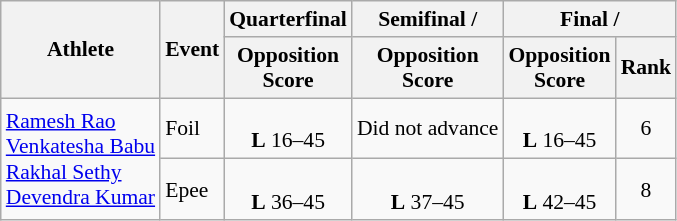<table class=wikitable style="text-align:center; font-size:90%">
<tr>
<th rowspan=2>Athlete</th>
<th rowspan=2>Event</th>
<th>Quarterfinal</th>
<th>Semifinal / </th>
<th colspan=2>Final / </th>
</tr>
<tr>
<th>Opposition<br>Score</th>
<th>Opposition<br>Score</th>
<th>Opposition<br>Score</th>
<th>Rank</th>
</tr>
<tr>
<td align=left rowspan=2><a href='#'>Ramesh Rao</a><br><a href='#'>Venkatesha Babu</a><br><a href='#'>Rakhal Sethy</a><br><a href='#'>Devendra Kumar</a></td>
<td align=left>Foil</td>
<td><br><strong>L</strong> 16–45</td>
<td>Did not advance</td>
<td><br><strong>L</strong> 16–45</td>
<td>6</td>
</tr>
<tr>
<td align=left>Epee</td>
<td><br><strong>L</strong> 36–45</td>
<td><br><strong>L</strong> 37–45</td>
<td><br><strong>L</strong> 42–45</td>
<td>8</td>
</tr>
</table>
